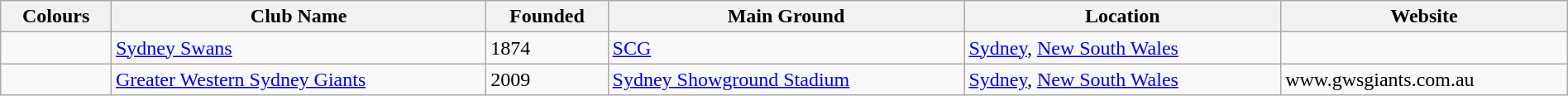<table class="wikitable" style="width:100%">
<tr>
<th>Colours</th>
<th>Club Name</th>
<th>Founded</th>
<th>Main Ground</th>
<th>Location</th>
<th>Website</th>
</tr>
<tr>
<td></td>
<td><a href='#'>Sydney Swans</a></td>
<td>1874</td>
<td><a href='#'>SCG</a></td>
<td><a href='#'>Sydney</a>, <a href='#'>New South Wales</a></td>
<td></td>
</tr>
<tr>
<td></td>
<td><a href='#'>Greater Western Sydney Giants</a></td>
<td>2009</td>
<td><a href='#'>Sydney Showground Stadium</a></td>
<td><a href='#'>Sydney</a>, <a href='#'>New South Wales</a></td>
<td>www.gwsgiants.com.au</td>
</tr>
</table>
